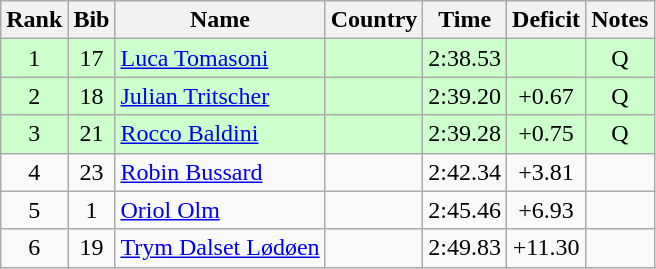<table class="wikitable" style="text-align:center;">
<tr>
<th>Rank</th>
<th>Bib</th>
<th>Name</th>
<th>Country</th>
<th>Time</th>
<th>Deficit</th>
<th>Notes</th>
</tr>
<tr bgcolor=ccffcc>
<td>1</td>
<td>17</td>
<td align=left><a href='#'>Luca Tomasoni</a></td>
<td align=left></td>
<td>2:38.53</td>
<td></td>
<td>Q</td>
</tr>
<tr bgcolor=ccffcc>
<td>2</td>
<td>18</td>
<td align=left><a href='#'>Julian Tritscher</a></td>
<td align=left></td>
<td>2:39.20</td>
<td>+0.67</td>
<td>Q</td>
</tr>
<tr bgcolor=ccffcc>
<td>3</td>
<td>21</td>
<td align=left><a href='#'>Rocco Baldini</a></td>
<td align=left></td>
<td>2:39.28</td>
<td>+0.75</td>
<td>Q</td>
</tr>
<tr>
<td>4</td>
<td>23</td>
<td align=left><a href='#'>Robin Bussard</a></td>
<td align=left></td>
<td>2:42.34</td>
<td>+3.81</td>
<td></td>
</tr>
<tr>
<td>5</td>
<td>1</td>
<td align=left><a href='#'>Oriol Olm</a></td>
<td align=left></td>
<td>2:45.46</td>
<td>+6.93</td>
<td></td>
</tr>
<tr>
<td>6</td>
<td>19</td>
<td align=left><a href='#'>Trym Dalset Lødøen</a></td>
<td align=left></td>
<td>2:49.83</td>
<td>+11.30</td>
<td></td>
</tr>
</table>
